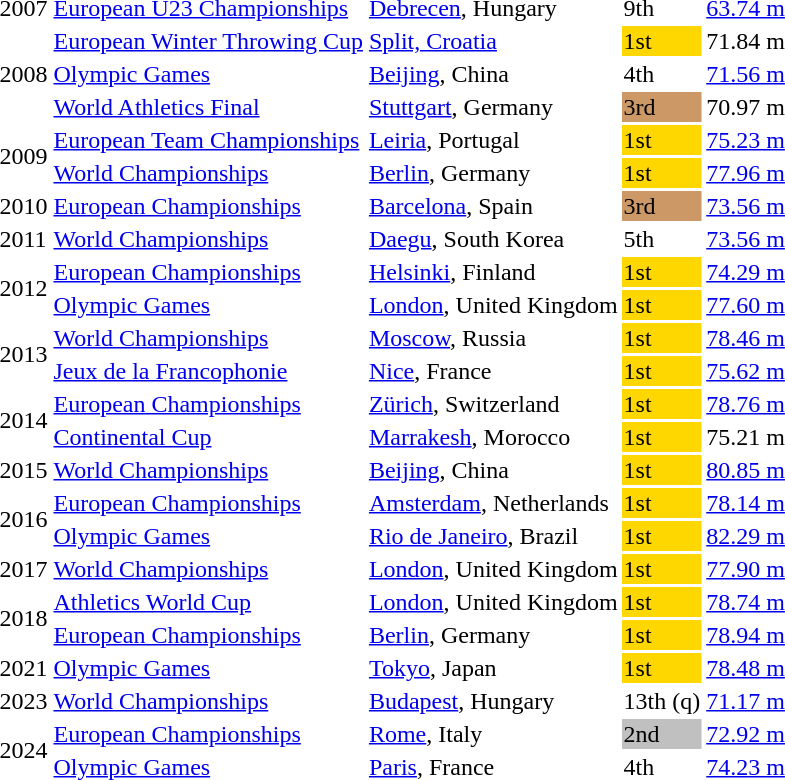<table>
<tr>
<td>2007</td>
<td><a href='#'>European U23 Championships</a></td>
<td><a href='#'>Debrecen</a>, Hungary</td>
<td>9th</td>
<td><a href='#'>63.74 m</a></td>
</tr>
<tr>
<td rowspan=3>2008</td>
<td><a href='#'>European Winter Throwing Cup</a></td>
<td><a href='#'>Split, Croatia</a></td>
<td bgcolor=gold>1st</td>
<td>71.84 m</td>
</tr>
<tr>
<td><a href='#'>Olympic Games</a></td>
<td><a href='#'>Beijing</a>, China</td>
<td>4th</td>
<td><a href='#'>71.56 m</a></td>
</tr>
<tr>
<td><a href='#'>World Athletics Final</a></td>
<td><a href='#'>Stuttgart</a>, Germany</td>
<td bgcolor=cc9966>3rd</td>
<td>70.97 m</td>
</tr>
<tr>
<td rowspan=2>2009</td>
<td><a href='#'>European Team Championships</a></td>
<td><a href='#'>Leiria</a>, Portugal</td>
<td bgcolor=gold>1st</td>
<td><a href='#'>75.23 m</a></td>
</tr>
<tr>
<td><a href='#'>World Championships</a></td>
<td><a href='#'>Berlin</a>, Germany</td>
<td bgcolor=gold>1st</td>
<td><a href='#'>77.96 m</a>   </td>
</tr>
<tr>
<td>2010</td>
<td><a href='#'>European Championships</a></td>
<td><a href='#'>Barcelona</a>, Spain</td>
<td bgcolor=cc9966>3rd</td>
<td><a href='#'>73.56 m</a></td>
</tr>
<tr>
<td>2011</td>
<td><a href='#'>World Championships</a></td>
<td><a href='#'>Daegu</a>, South Korea</td>
<td>5th</td>
<td><a href='#'>73.56 m</a></td>
</tr>
<tr>
<td rowspan=2>2012</td>
<td><a href='#'>European Championships</a></td>
<td><a href='#'>Helsinki</a>, Finland</td>
<td bgcolor=gold>1st</td>
<td><a href='#'>74.29 m</a></td>
</tr>
<tr>
<td><a href='#'>Olympic Games</a></td>
<td><a href='#'>London</a>, United Kingdom</td>
<td bgcolor=gold>1st</td>
<td><a href='#'>77.60 m</a></td>
</tr>
<tr>
<td rowspan=2>2013</td>
<td><a href='#'>World Championships</a></td>
<td><a href='#'>Moscow</a>, Russia</td>
<td bgcolor=gold>1st</td>
<td><a href='#'>78.46 m</a></td>
</tr>
<tr>
<td><a href='#'>Jeux de la Francophonie</a></td>
<td><a href='#'>Nice</a>, France</td>
<td bgcolor=gold>1st</td>
<td><a href='#'>75.62 m</a></td>
</tr>
<tr>
<td rowspan=2>2014</td>
<td><a href='#'>European Championships</a></td>
<td><a href='#'>Zürich</a>, Switzerland</td>
<td bgcolor=gold>1st</td>
<td><a href='#'>78.76 m</a> </td>
</tr>
<tr>
<td><a href='#'>Continental Cup</a></td>
<td><a href='#'>Marrakesh</a>, Morocco</td>
<td bgcolor=gold>1st</td>
<td>75.21 m</td>
</tr>
<tr>
<td>2015</td>
<td><a href='#'>World Championships</a></td>
<td><a href='#'>Beijing</a>, China</td>
<td bgcolor=gold>1st</td>
<td><a href='#'>80.85 m</a> </td>
</tr>
<tr>
<td rowspan=2>2016</td>
<td><a href='#'>European Championships</a></td>
<td><a href='#'>Amsterdam</a>, Netherlands</td>
<td bgcolor=gold>1st</td>
<td><a href='#'>78.14 m</a></td>
</tr>
<tr>
<td><a href='#'>Olympic Games</a></td>
<td><a href='#'>Rio de Janeiro</a>, Brazil</td>
<td bgcolor=gold>1st</td>
<td><a href='#'>82.29 m</a>   </td>
</tr>
<tr>
<td>2017</td>
<td><a href='#'>World Championships</a></td>
<td><a href='#'>London</a>, United Kingdom</td>
<td bgcolor=gold>1st</td>
<td><a href='#'>77.90 m</a></td>
</tr>
<tr>
<td rowspan=2>2018</td>
<td><a href='#'>Athletics World Cup</a></td>
<td><a href='#'>London</a>, United Kingdom</td>
<td bgcolor=gold>1st</td>
<td><a href='#'>78.74 m</a></td>
</tr>
<tr>
<td><a href='#'>European Championships</a></td>
<td><a href='#'>Berlin</a>, Germany</td>
<td bgcolor=gold>1st</td>
<td><a href='#'>78.94 m</a> </td>
</tr>
<tr>
<td>2021</td>
<td><a href='#'>Olympic Games</a></td>
<td><a href='#'>Tokyo</a>, Japan</td>
<td bgcolor=gold>1st</td>
<td><a href='#'>78.48 m</a></td>
</tr>
<tr>
<td>2023</td>
<td><a href='#'>World Championships</a></td>
<td><a href='#'>Budapest</a>, Hungary</td>
<td>13th (q)</td>
<td><a href='#'>71.17 m</a></td>
</tr>
<tr>
<td rowspan=2>2024</td>
<td><a href='#'>European Championships</a></td>
<td><a href='#'>Rome</a>, Italy</td>
<td bgcolor=silver>2nd</td>
<td><a href='#'>72.92 m</a></td>
</tr>
<tr>
<td><a href='#'>Olympic Games</a></td>
<td><a href='#'>Paris</a>, France</td>
<td>4th</td>
<td><a href='#'>74.23 m</a></td>
</tr>
</table>
